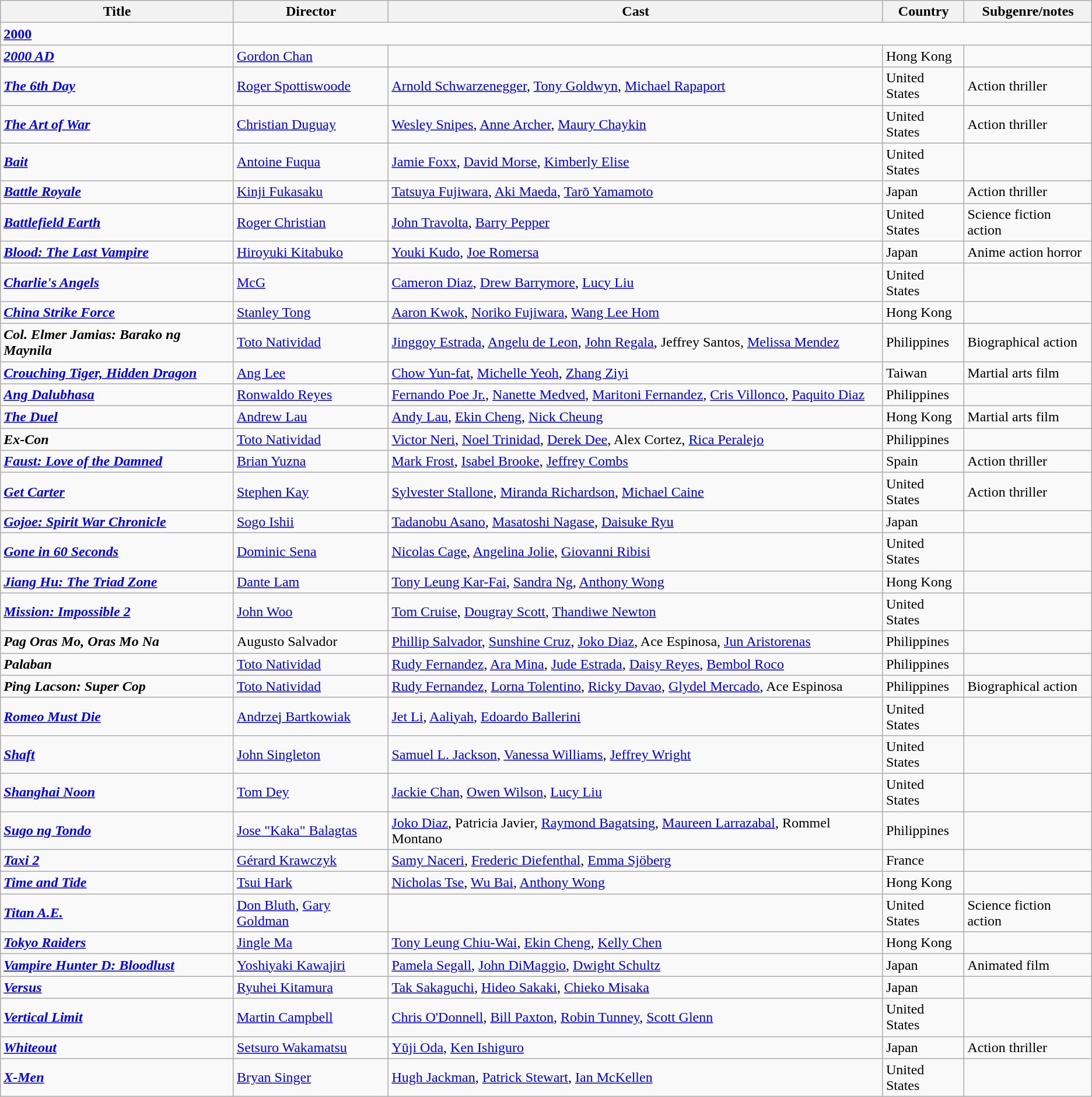<table class="wikitable">
<tr>
<th>Title</th>
<th>Director</th>
<th>Cast</th>
<th>Country</th>
<th>Subgenre/notes</th>
</tr>
<tr>
<td><strong><a href='#'>2000</a></strong></td>
</tr>
<tr>
<td><strong><em><a href='#'>2000 AD</a></em></strong></td>
<td><a href='#'>Gordon Chan</a></td>
<td></td>
<td>Hong Kong</td>
<td></td>
</tr>
<tr>
<td><strong><em><a href='#'>The 6th Day</a></em></strong></td>
<td><a href='#'>Roger Spottiswoode</a></td>
<td><a href='#'>Arnold Schwarzenegger</a>, <a href='#'>Tony Goldwyn</a>, <a href='#'>Michael Rapaport</a></td>
<td>United States</td>
<td>Action thriller</td>
</tr>
<tr>
<td><strong><em><a href='#'>The Art of War</a></em></strong></td>
<td><a href='#'>Christian Duguay</a></td>
<td><a href='#'>Wesley Snipes</a>, <a href='#'>Anne Archer</a>, <a href='#'>Maury Chaykin</a></td>
<td>United States</td>
<td>Action thriller</td>
</tr>
<tr>
<td><strong><em><a href='#'>Bait</a></em></strong></td>
<td><a href='#'>Antoine Fuqua</a></td>
<td><a href='#'>Jamie Foxx</a>, <a href='#'>David Morse</a>, <a href='#'>Kimberly Elise</a></td>
<td>United States</td>
<td></td>
</tr>
<tr>
<td><strong><em><a href='#'>Battle Royale</a></em></strong></td>
<td><a href='#'>Kinji Fukasaku</a></td>
<td><a href='#'>Tatsuya Fujiwara</a>, <a href='#'>Aki Maeda</a>, <a href='#'>Tarō Yamamoto</a></td>
<td>Japan</td>
<td>Action thriller</td>
</tr>
<tr>
<td><strong><em><a href='#'>Battlefield Earth</a></em></strong></td>
<td><a href='#'>Roger Christian</a></td>
<td><a href='#'>John Travolta</a>, <a href='#'>Barry Pepper</a></td>
<td>United States</td>
<td>Science fiction action</td>
</tr>
<tr>
<td><strong><em><a href='#'>Blood: The Last Vampire</a></em></strong></td>
<td><a href='#'>Hiroyuki Kitabuko</a></td>
<td><a href='#'>Youki Kudo</a>, <a href='#'>Joe Romersa</a></td>
<td>Japan</td>
<td>Anime action horror</td>
</tr>
<tr>
<td><strong><em><a href='#'>Charlie's Angels</a></em></strong></td>
<td><a href='#'>McG</a></td>
<td><a href='#'>Cameron Diaz</a>, <a href='#'>Drew Barrymore</a>, <a href='#'>Lucy Liu</a></td>
<td>United States</td>
<td></td>
</tr>
<tr>
<td><strong><em><a href='#'>China Strike Force</a></em></strong></td>
<td><a href='#'>Stanley Tong</a></td>
<td><a href='#'>Aaron Kwok</a>, <a href='#'>Noriko Fujiwara</a>, <a href='#'>Wang Lee Hom</a></td>
<td>Hong Kong</td>
<td></td>
</tr>
<tr>
<td><strong><em>Col. Elmer Jamias: Barako ng Maynila</em></strong></td>
<td><a href='#'>Toto Natividad</a></td>
<td><a href='#'>Jinggoy Estrada</a>, <a href='#'>Angelu de Leon</a>, <a href='#'>John Regala</a>, Jeffrey Santos, <a href='#'>Melissa Mendez</a></td>
<td>Philippines</td>
<td>Biographical action</td>
</tr>
<tr>
<td><strong><em><a href='#'>Crouching Tiger, Hidden Dragon</a></em></strong></td>
<td><a href='#'>Ang Lee</a></td>
<td><a href='#'>Chow Yun-fat</a>, <a href='#'>Michelle Yeoh</a>, <a href='#'>Zhang Ziyi</a></td>
<td>Taiwan</td>
<td>Martial arts film</td>
</tr>
<tr>
<td><strong><em><a href='#'>Ang Dalubhasa</a></em></strong></td>
<td><a href='#'>Ronwaldo Reyes</a></td>
<td><a href='#'>Fernando Poe Jr.</a>, <a href='#'>Nanette Medved</a>, <a href='#'>Maritoni Fernandez</a>, <a href='#'>Cris Villonco</a>, <a href='#'>Paquito Diaz</a></td>
<td>Philippines</td>
<td></td>
</tr>
<tr>
<td><strong><em><a href='#'>The Duel</a></em></strong></td>
<td><a href='#'>Andrew Lau</a></td>
<td><a href='#'>Andy Lau</a>, <a href='#'>Ekin Cheng</a>, <a href='#'>Nick Cheung</a></td>
<td>Hong Kong</td>
<td>Martial arts film</td>
</tr>
<tr>
<td><strong><em>Ex-Con</em></strong></td>
<td><a href='#'>Toto Natividad</a></td>
<td><a href='#'>Victor Neri</a>, <a href='#'>Noel Trinidad</a>, <a href='#'>Derek Dee</a>, Alex Cortez, <a href='#'>Rica Peralejo</a></td>
<td>Philippines</td>
<td></td>
</tr>
<tr>
<td><strong><em><a href='#'>Faust: Love of the Damned</a></em></strong></td>
<td><a href='#'>Brian Yuzna</a></td>
<td><a href='#'>Mark Frost</a>, <a href='#'>Isabel Brooke</a>, <a href='#'>Jeffrey Combs</a></td>
<td>Spain</td>
<td>Action thriller</td>
</tr>
<tr>
<td><strong><em><a href='#'>Get Carter</a></em></strong></td>
<td><a href='#'>Stephen Kay</a></td>
<td><a href='#'>Sylvester Stallone</a>, <a href='#'>Miranda Richardson</a>, <a href='#'>Michael Caine</a></td>
<td>United States</td>
<td>Action thriller</td>
</tr>
<tr>
<td><strong><em><a href='#'>Gojoe: Spirit War Chronicle</a></em></strong></td>
<td><a href='#'>Sogo Ishii</a></td>
<td><a href='#'>Tadanobu Asano</a>, <a href='#'>Masatoshi Nagase</a>, <a href='#'>Daisuke Ryu</a></td>
<td>Japan</td>
<td></td>
</tr>
<tr>
<td><strong><em><a href='#'>Gone in 60 Seconds</a></em></strong></td>
<td><a href='#'>Dominic Sena</a></td>
<td><a href='#'>Nicolas Cage</a>, <a href='#'>Angelina Jolie</a>, <a href='#'>Giovanni Ribisi</a></td>
<td>United States</td>
<td></td>
</tr>
<tr>
<td><strong><em><a href='#'>Jiang Hu: The Triad Zone</a></em></strong></td>
<td><a href='#'>Dante Lam</a></td>
<td><a href='#'>Tony Leung Kar-Fai</a>, <a href='#'>Sandra Ng</a>, <a href='#'>Anthony Wong</a></td>
<td>Hong Kong</td>
<td></td>
</tr>
<tr>
<td><strong><em><a href='#'>Mission: Impossible 2</a></em></strong></td>
<td><a href='#'>John Woo</a></td>
<td><a href='#'>Tom Cruise</a>, <a href='#'>Dougray Scott</a>, <a href='#'>Thandiwe Newton</a></td>
<td>United States</td>
<td></td>
</tr>
<tr>
<td><strong><em>Pag Oras Mo, Oras Mo Na</em></strong></td>
<td>Augusto Salvador</td>
<td><a href='#'>Phillip Salvador</a>, <a href='#'>Sunshine Cruz</a>, <a href='#'>Joko Diaz</a>, Ace Espinosa, <a href='#'>Jun Aristorenas</a></td>
<td>Philippines</td>
<td></td>
</tr>
<tr>
<td><strong><em>Palaban</em></strong></td>
<td><a href='#'>Toto Natividad</a></td>
<td><a href='#'>Rudy Fernandez</a>, <a href='#'>Ara Mina</a>, <a href='#'>Jude Estrada</a>, <a href='#'>Daisy Reyes</a>, <a href='#'>Bembol Roco</a></td>
<td>Philippines</td>
<td></td>
</tr>
<tr>
<td><strong><em>Ping Lacson: Super Cop</em></strong></td>
<td><a href='#'>Toto Natividad</a></td>
<td><a href='#'>Rudy Fernandez</a>, <a href='#'>Lorna Tolentino</a>, <a href='#'>Ricky Davao</a>, <a href='#'>Glydel Mercado</a>, Ace Espinosa</td>
<td>Philippines</td>
<td>Biographical action</td>
</tr>
<tr>
<td><strong><em><a href='#'>Romeo Must Die</a></em></strong></td>
<td><a href='#'>Andrzej Bartkowiak</a></td>
<td><a href='#'>Jet Li</a>, <a href='#'>Aaliyah</a>, <a href='#'>Edoardo Ballerini</a></td>
<td>United States</td>
<td></td>
</tr>
<tr>
<td><strong><em><a href='#'>Shaft</a></em></strong></td>
<td><a href='#'>John Singleton</a></td>
<td><a href='#'>Samuel L. Jackson</a>, <a href='#'>Vanessa Williams</a>, <a href='#'>Jeffrey Wright</a></td>
<td>United States</td>
<td></td>
</tr>
<tr>
<td><strong><em><a href='#'>Shanghai Noon</a></em></strong></td>
<td><a href='#'>Tom Dey</a></td>
<td><a href='#'>Jackie Chan</a>, <a href='#'>Owen Wilson</a>, <a href='#'>Lucy Liu</a></td>
<td>United States</td>
<td></td>
</tr>
<tr>
<td><strong><em><a href='#'>Sugo ng Tondo</a></em></strong></td>
<td><a href='#'>Jose "Kaka" Balagtas</a></td>
<td><a href='#'>Joko Diaz</a>, Patricia Javier, <a href='#'>Raymond Bagatsing</a>, <a href='#'>Maureen Larrazabal</a>, Rommel Montano</td>
<td>Philippines</td>
<td></td>
</tr>
<tr>
<td><strong><em><a href='#'>Taxi 2</a></em></strong></td>
<td><a href='#'>Gérard Krawczyk</a></td>
<td><a href='#'>Samy Naceri</a>, <a href='#'>Frederic Diefenthal</a>, <a href='#'>Emma Sjöberg</a></td>
<td>France</td>
<td></td>
</tr>
<tr>
<td><strong><em><a href='#'>Time and Tide</a></em></strong></td>
<td><a href='#'>Tsui Hark</a></td>
<td><a href='#'>Nicholas Tse</a>, <a href='#'>Wu Bai</a>, <a href='#'>Anthony Wong</a></td>
<td>Hong Kong</td>
<td></td>
</tr>
<tr>
<td><strong><em><a href='#'>Titan A.E.</a></em></strong></td>
<td><a href='#'>Don Bluth</a>, <a href='#'>Gary Goldman</a></td>
<td></td>
<td>United States</td>
<td>Science fiction action</td>
</tr>
<tr>
<td><strong><em><a href='#'>Tokyo Raiders</a></em></strong></td>
<td><a href='#'>Jingle Ma</a></td>
<td><a href='#'>Tony Leung Chiu-Wai</a>, <a href='#'>Ekin Cheng</a>, <a href='#'>Kelly Chen</a></td>
<td>Hong Kong</td>
<td></td>
</tr>
<tr>
<td><strong><em><a href='#'>Vampire Hunter D: Bloodlust</a></em></strong></td>
<td><a href='#'>Yoshiyaki Kawajiri</a></td>
<td><a href='#'>Pamela Segall</a>, <a href='#'>John DiMaggio</a>, <a href='#'>Dwight Schultz</a></td>
<td>Japan</td>
<td>Animated film</td>
</tr>
<tr>
<td><strong><em><a href='#'>Versus</a></em></strong></td>
<td><a href='#'>Ryuhei Kitamura</a></td>
<td><a href='#'>Tak Sakaguchi</a>, <a href='#'>Hideo Sakaki</a>, <a href='#'>Chieko Misaka</a></td>
<td>Japan</td>
<td></td>
</tr>
<tr>
<td><strong><em><a href='#'>Vertical Limit</a></em></strong></td>
<td><a href='#'>Martin Campbell</a></td>
<td><a href='#'>Chris O'Donnell</a>, <a href='#'>Bill Paxton</a>, <a href='#'>Robin Tunney</a>, <a href='#'>Scott Glenn</a></td>
<td>United States</td>
<td></td>
</tr>
<tr>
<td><strong><em><a href='#'>Whiteout</a></em></strong></td>
<td><a href='#'>Setsuro Wakamatsu</a></td>
<td><a href='#'>Yūji Oda</a>, <a href='#'>Ken Ishiguro</a></td>
<td>Japan</td>
<td>Action thriller</td>
</tr>
<tr>
<td><strong><em><a href='#'>X-Men</a></em></strong></td>
<td><a href='#'>Bryan Singer</a></td>
<td><a href='#'>Hugh Jackman</a>, <a href='#'>Patrick Stewart</a>, <a href='#'>Ian McKellen</a></td>
<td>United States</td>
<td></td>
</tr>
</table>
